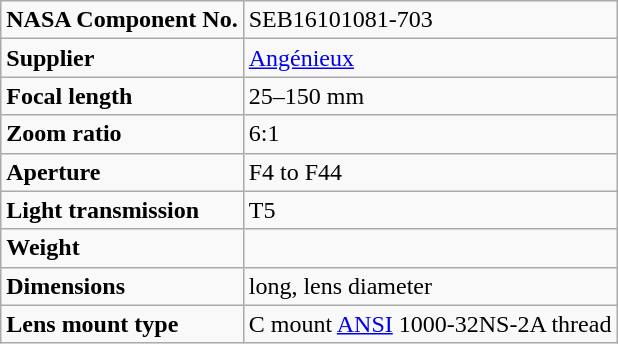<table class="wikitable" border="4">
<tr>
<td><strong>NASA Component No.</strong></td>
<td>SEB16101081-703</td>
</tr>
<tr>
<td><strong>Supplier</strong></td>
<td><a href='#'>Angénieux</a></td>
</tr>
<tr>
<td><strong>Focal length</strong></td>
<td>25–150 mm</td>
</tr>
<tr>
<td><strong>Zoom ratio</strong></td>
<td>6:1</td>
</tr>
<tr>
<td><strong>Aperture</strong></td>
<td>F4 to F44</td>
</tr>
<tr>
<td><strong>Light transmission</strong></td>
<td>T5</td>
</tr>
<tr>
<td><strong>Weight</strong></td>
<td></td>
</tr>
<tr>
<td><strong>Dimensions</strong></td>
<td> long,  lens diameter </td>
</tr>
<tr>
<td><strong>Lens mount type</strong></td>
<td>C mount <a href='#'>ANSI</a> 1000-32NS-2A thread</td>
</tr>
</table>
